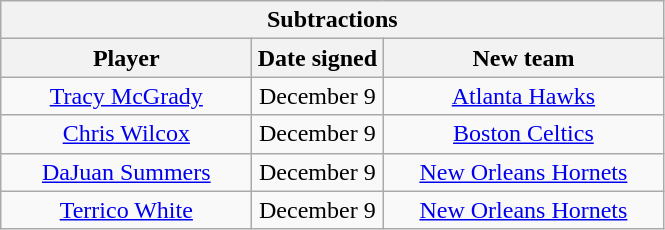<table class="wikitable" style="text-align:center">
<tr>
<th colspan=3>Subtractions</th>
</tr>
<tr>
<th style="width:160px">Player</th>
<th style="width:80px">Date signed</th>
<th style="width:180px">New team</th>
</tr>
<tr>
<td><a href='#'>Tracy McGrady</a></td>
<td>December 9</td>
<td><a href='#'>Atlanta Hawks</a></td>
</tr>
<tr>
<td><a href='#'>Chris Wilcox</a></td>
<td>December 9</td>
<td><a href='#'>Boston Celtics</a></td>
</tr>
<tr>
<td><a href='#'>DaJuan Summers</a></td>
<td>December 9</td>
<td><a href='#'>New Orleans Hornets</a></td>
</tr>
<tr>
<td><a href='#'>Terrico White</a></td>
<td>December 9</td>
<td><a href='#'>New Orleans Hornets</a></td>
</tr>
</table>
